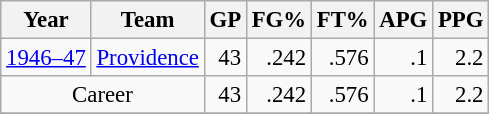<table class="wikitable sortable" style="font-size:95%; text-align:right;">
<tr>
<th>Year</th>
<th>Team</th>
<th>GP</th>
<th>FG%</th>
<th>FT%</th>
<th>APG</th>
<th>PPG</th>
</tr>
<tr>
<td style="text-align:left;"><a href='#'>1946–47</a></td>
<td style="text-align:left;"><a href='#'>Providence</a></td>
<td>43</td>
<td>.242</td>
<td>.576</td>
<td>.1</td>
<td>2.2</td>
</tr>
<tr>
<td style="text-align:center;" colspan="2">Career</td>
<td>43</td>
<td>.242</td>
<td>.576</td>
<td>.1</td>
<td>2.2</td>
</tr>
<tr>
</tr>
</table>
